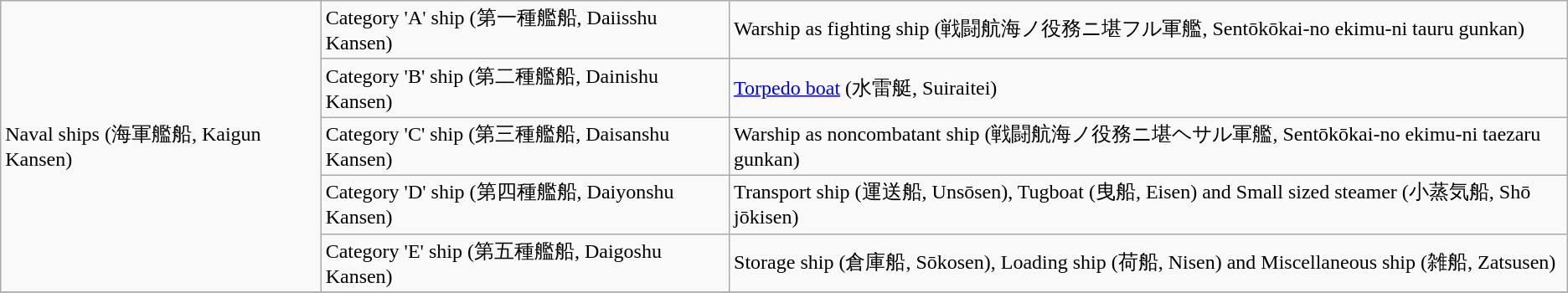<table class="wikitable">
<tr>
<td rowspan="5">Naval ships (海軍艦船, Kaigun Kansen)</td>
<td>Category 'A' ship (第一種艦船, Daiisshu Kansen)</td>
<td>Warship as fighting ship (戦闘航海ノ役務ニ堪フル軍艦, Sentōkōkai-no ekimu-ni tauru gunkan)</td>
</tr>
<tr>
<td>Category 'B' ship (第二種艦船, Dainishu Kansen)</td>
<td><a href='#'>Torpedo boat</a> (水雷艇, Suiraitei)</td>
</tr>
<tr>
<td>Category 'C' ship (第三種艦船, Daisanshu Kansen)</td>
<td>Warship as noncombatant ship (戦闘航海ノ役務ニ堪ヘサル軍艦, Sentōkōkai-no ekimu-ni taezaru gunkan)</td>
</tr>
<tr>
<td>Category 'D' ship (第四種艦船, Daiyonshu Kansen)</td>
<td>Transport ship (運送船, Unsōsen), Tugboat (曳船, Eisen) and Small sized steamer (小蒸気船, Shō jōkisen)</td>
</tr>
<tr>
<td>Category 'E' ship (第五種艦船, Daigoshu Kansen)</td>
<td>Storage ship (倉庫船, Sōkosen), Loading ship (荷船, Nisen) and  Miscellaneous ship (雑船, Zatsusen)</td>
</tr>
<tr>
</tr>
</table>
